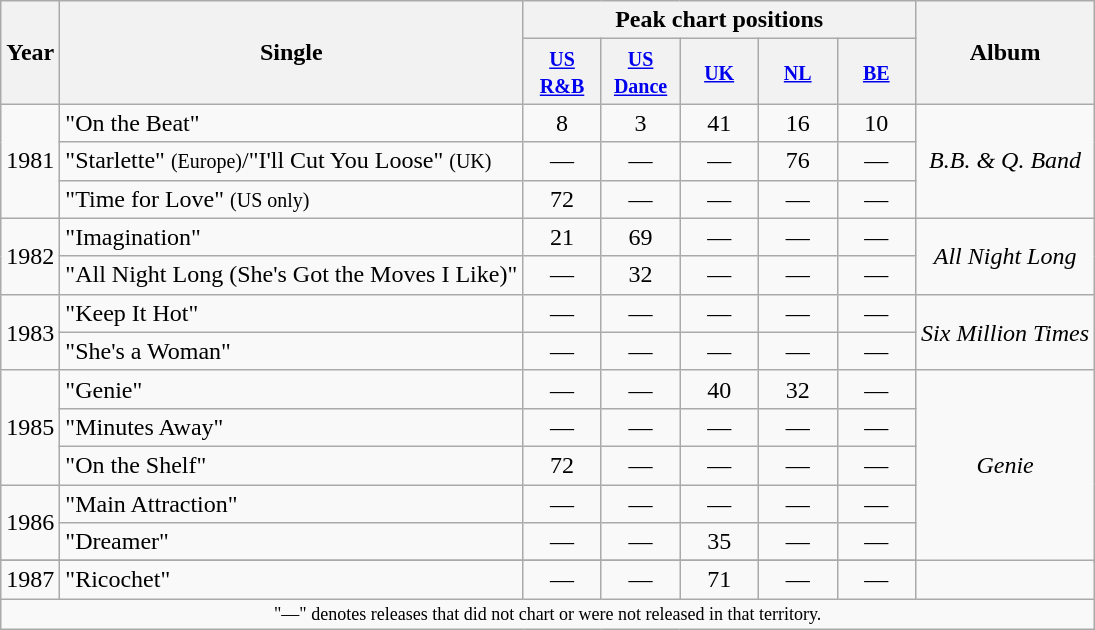<table class="wikitable">
<tr>
<th scope="col" rowspan="2">Year</th>
<th scope="col" rowspan="2">Single</th>
<th scope="col" colspan="5">Peak chart positions</th>
<th scope="col" rowspan="2">Album</th>
</tr>
<tr>
<th style="width:45px;"><small><a href='#'>US R&B</a></small><br></th>
<th style="width:45px;"><small><a href='#'>US Dance</a></small><br></th>
<th style="width:45px;"><small><a href='#'>UK</a></small><br></th>
<th style="width:45px;"><small><a href='#'>NL</a></small><br></th>
<th style="width:45px;"><small><a href='#'>BE</a></small><br></th>
</tr>
<tr>
<td rowspan="3">1981</td>
<td>"On the Beat"</td>
<td align=center>8</td>
<td align=center>3</td>
<td align=center>41</td>
<td align=center>16</td>
<td align=center>10</td>
<td style="text-align:center;" rowspan="3"><em>B.B. & Q. Band</em></td>
</tr>
<tr>
<td>"Starlette" <small>(Europe)</small>/"I'll Cut You Loose" <small>(UK)</small></td>
<td align=center>―</td>
<td align=center>―</td>
<td align=center>―</td>
<td align=center>76</td>
<td align=center>―</td>
</tr>
<tr>
<td>"Time for Love" <small>(US only)</small></td>
<td align=center>72</td>
<td align=center>―</td>
<td align=center>―</td>
<td align=center>―</td>
<td align=center>―</td>
</tr>
<tr>
<td rowspan="2">1982</td>
<td>"Imagination"</td>
<td align=center>21</td>
<td align=center>69</td>
<td align=center>―</td>
<td align=center>―</td>
<td align=center>―</td>
<td style="text-align:center;" rowspan="2"><em>All Night Long</em></td>
</tr>
<tr>
<td>"All Night Long (She's Got the Moves I Like)"</td>
<td align=center>―</td>
<td align=center>32</td>
<td align=center>―</td>
<td align=center>―</td>
<td align=center>―</td>
</tr>
<tr>
<td rowspan="2">1983</td>
<td>"Keep It Hot"</td>
<td align=center>―</td>
<td align=center>―</td>
<td align=center>―</td>
<td align=center>―</td>
<td align=center>―</td>
<td style="text-align:center;" rowspan="2"><em>Six Million Times</em></td>
</tr>
<tr>
<td>"She's a Woman"</td>
<td align=center>―</td>
<td align=center>―</td>
<td align=center>―</td>
<td align=center>―</td>
<td align=center>―</td>
</tr>
<tr>
<td rowspan="3">1985</td>
<td>"Genie"</td>
<td align=center>―</td>
<td align=center>―</td>
<td align=center>40</td>
<td align=center>32</td>
<td align=center>―</td>
<td style="text-align:center;" rowspan="6"><em>Genie</em></td>
</tr>
<tr>
<td>"Minutes Away"</td>
<td align=center>—</td>
<td align=center>―</td>
<td align=center>―</td>
<td align=center>―</td>
<td align=center>―</td>
</tr>
<tr>
<td>"On the Shelf"</td>
<td align=center>72</td>
<td align=center>―</td>
<td align=center>―</td>
<td align=center>―</td>
<td align=center>―</td>
</tr>
<tr>
<td rowspan="2">1986</td>
<td>"Main Attraction"</td>
<td align=center>―</td>
<td align=center>―</td>
<td align=center>―</td>
<td align=center>―</td>
<td align=center>―</td>
</tr>
<tr>
<td>"Dreamer"</td>
<td align=center>―</td>
<td align=center>―</td>
<td align=center>35</td>
<td align=center>―</td>
<td align=center>―</td>
</tr>
<tr>
</tr>
<tr>
<td>1987</td>
<td>"Ricochet"</td>
<td align=center>―</td>
<td align=center>―</td>
<td align=center>71</td>
<td align=center>―</td>
<td align=center>―</td>
</tr>
<tr>
<td colspan="8" style="text-align:center; font-size:9pt;">"—" denotes releases that did not chart or were not released in that territory.</td>
</tr>
</table>
